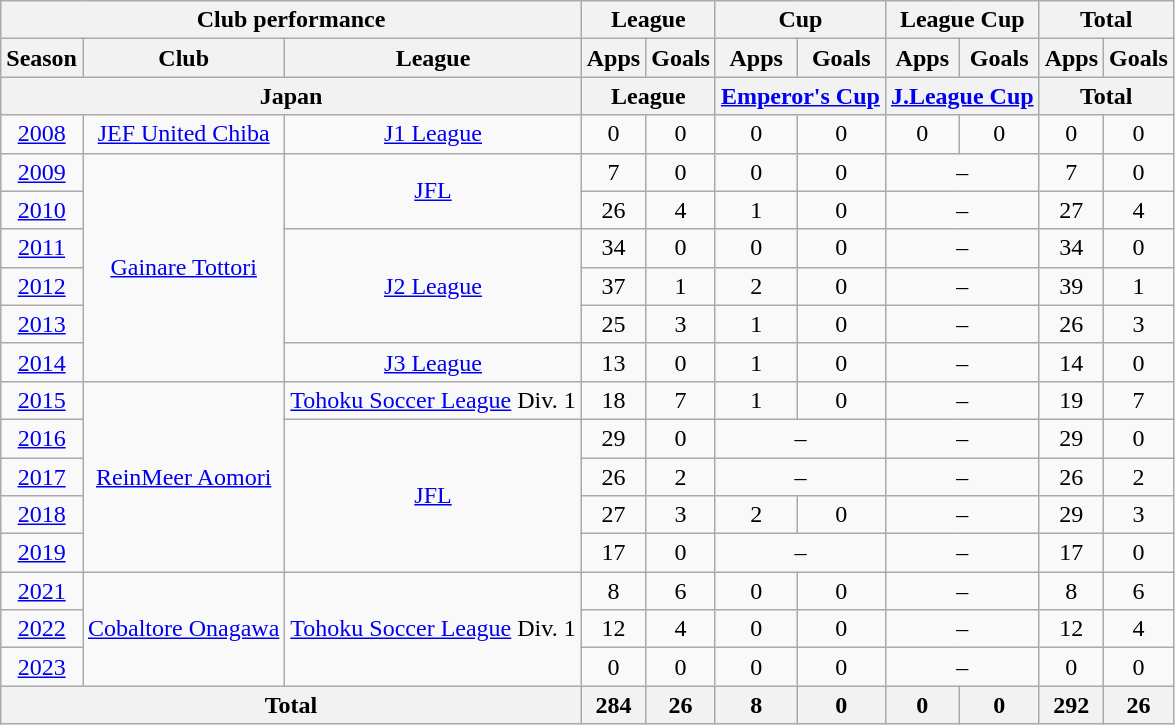<table class="wikitable" style="text-align:center;">
<tr>
<th colspan=3>Club performance</th>
<th colspan=2>League</th>
<th colspan=2>Cup</th>
<th colspan=2>League Cup</th>
<th colspan=2>Total</th>
</tr>
<tr>
<th>Season</th>
<th>Club</th>
<th>League</th>
<th>Apps</th>
<th>Goals</th>
<th>Apps</th>
<th>Goals</th>
<th>Apps</th>
<th>Goals</th>
<th>Apps</th>
<th>Goals</th>
</tr>
<tr>
<th colspan=3>Japan</th>
<th colspan=2>League</th>
<th colspan=2><a href='#'>Emperor's Cup</a></th>
<th colspan=2><a href='#'>J.League Cup</a></th>
<th colspan=2>Total</th>
</tr>
<tr>
<td><a href='#'>2008</a></td>
<td><a href='#'>JEF United Chiba</a></td>
<td><a href='#'>J1 League</a></td>
<td>0</td>
<td>0</td>
<td>0</td>
<td>0</td>
<td>0</td>
<td>0</td>
<td>0</td>
<td>0</td>
</tr>
<tr>
<td><a href='#'>2009</a></td>
<td rowspan="6"><a href='#'>Gainare Tottori</a></td>
<td rowspan="2"><a href='#'>JFL</a></td>
<td>7</td>
<td>0</td>
<td>0</td>
<td>0</td>
<td colspan="2">–</td>
<td>7</td>
<td>0</td>
</tr>
<tr>
<td><a href='#'>2010</a></td>
<td>26</td>
<td>4</td>
<td>1</td>
<td>0</td>
<td colspan="2">–</td>
<td>27</td>
<td>4</td>
</tr>
<tr>
<td><a href='#'>2011</a></td>
<td rowspan="3"><a href='#'>J2 League</a></td>
<td>34</td>
<td>0</td>
<td>0</td>
<td>0</td>
<td colspan="2">–</td>
<td>34</td>
<td>0</td>
</tr>
<tr>
<td><a href='#'>2012</a></td>
<td>37</td>
<td>1</td>
<td>2</td>
<td>0</td>
<td colspan="2">–</td>
<td>39</td>
<td>1</td>
</tr>
<tr>
<td><a href='#'>2013</a></td>
<td>25</td>
<td>3</td>
<td>1</td>
<td>0</td>
<td colspan="2">–</td>
<td>26</td>
<td>3</td>
</tr>
<tr>
<td><a href='#'>2014</a></td>
<td><a href='#'>J3 League</a></td>
<td>13</td>
<td>0</td>
<td>1</td>
<td>0</td>
<td colspan="2">–</td>
<td>14</td>
<td>0</td>
</tr>
<tr>
<td><a href='#'>2015</a></td>
<td rowspan="5"><a href='#'>ReinMeer Aomori</a></td>
<td><a href='#'>Tohoku Soccer League</a> Div. 1</td>
<td>18</td>
<td>7</td>
<td>1</td>
<td>0</td>
<td colspan="2">–</td>
<td>19</td>
<td>7</td>
</tr>
<tr>
<td><a href='#'>2016</a></td>
<td rowspan="4"><a href='#'>JFL</a></td>
<td>29</td>
<td>0</td>
<td colspan="2">–</td>
<td colspan="2">–</td>
<td>29</td>
<td>0</td>
</tr>
<tr>
<td><a href='#'>2017</a></td>
<td>26</td>
<td>2</td>
<td colspan="2">–</td>
<td colspan="2">–</td>
<td>26</td>
<td>2</td>
</tr>
<tr>
<td><a href='#'>2018</a></td>
<td>27</td>
<td>3</td>
<td>2</td>
<td>0</td>
<td colspan="2">–</td>
<td>29</td>
<td>3</td>
</tr>
<tr>
<td><a href='#'>2019</a></td>
<td>17</td>
<td>0</td>
<td colspan="2">–</td>
<td colspan="2">–</td>
<td>17</td>
<td>0</td>
</tr>
<tr>
<td><a href='#'>2021</a></td>
<td rowspan="3"><a href='#'>Cobaltore Onagawa</a></td>
<td rowspan="3"><a href='#'>Tohoku Soccer League</a> Div. 1</td>
<td>8</td>
<td>6</td>
<td>0</td>
<td>0</td>
<td colspan="2">–</td>
<td>8</td>
<td>6</td>
</tr>
<tr>
<td><a href='#'>2022</a></td>
<td>12</td>
<td>4</td>
<td>0</td>
<td>0</td>
<td colspan="2">–</td>
<td>12</td>
<td>4</td>
</tr>
<tr>
<td><a href='#'>2023</a></td>
<td>0</td>
<td>0</td>
<td>0</td>
<td>0</td>
<td colspan="2">–</td>
<td>0</td>
<td>0</td>
</tr>
<tr>
<th colspan=3>Total</th>
<th>284</th>
<th>26</th>
<th>8</th>
<th>0</th>
<th>0</th>
<th>0</th>
<th>292</th>
<th>26</th>
</tr>
</table>
